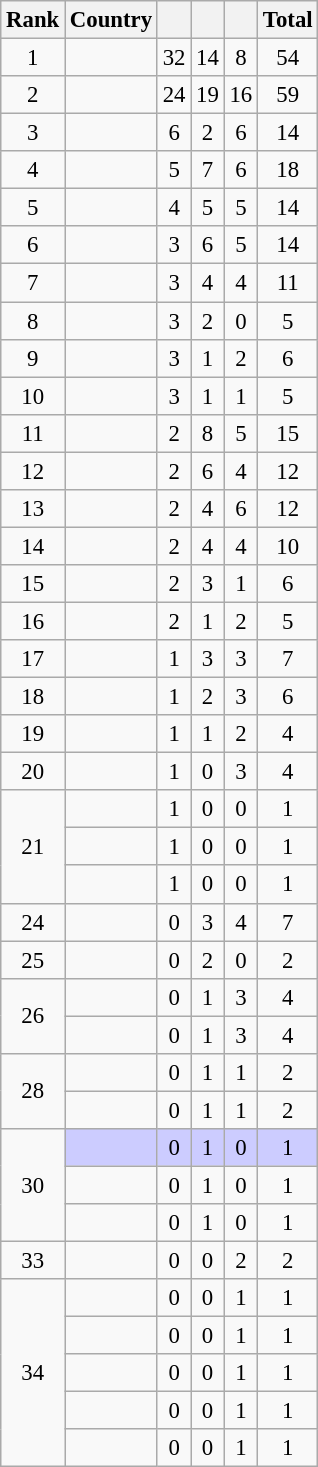<table class="wikitable" style="text-align: center; font-size: 95%">
<tr>
<th>Rank</th>
<th>Country</th>
<th></th>
<th></th>
<th></th>
<th>Total</th>
</tr>
<tr>
<td>1</td>
<td style="text-align: left"></td>
<td>32</td>
<td>14</td>
<td>8</td>
<td>54</td>
</tr>
<tr>
<td>2</td>
<td style="text-align: left"></td>
<td>24</td>
<td>19</td>
<td>16</td>
<td>59</td>
</tr>
<tr>
<td>3</td>
<td style="text-align: left"></td>
<td>6</td>
<td>2</td>
<td>6</td>
<td>14</td>
</tr>
<tr>
<td>4</td>
<td style="text-align: left"></td>
<td>5</td>
<td>7</td>
<td>6</td>
<td>18</td>
</tr>
<tr>
<td>5</td>
<td style="text-align: left"></td>
<td>4</td>
<td>5</td>
<td>5</td>
<td>14</td>
</tr>
<tr>
<td>6</td>
<td style="text-align: left"></td>
<td>3</td>
<td>6</td>
<td>5</td>
<td>14</td>
</tr>
<tr>
<td>7</td>
<td style="text-align: left"></td>
<td>3</td>
<td>4</td>
<td>4</td>
<td>11</td>
</tr>
<tr>
<td>8</td>
<td style="text-align: left"></td>
<td>3</td>
<td>2</td>
<td>0</td>
<td>5</td>
</tr>
<tr>
<td>9</td>
<td style="text-align: left"></td>
<td>3</td>
<td>1</td>
<td>2</td>
<td>6</td>
</tr>
<tr>
<td>10</td>
<td style="text-align: left"></td>
<td>3</td>
<td>1</td>
<td>1</td>
<td>5</td>
</tr>
<tr>
<td>11</td>
<td style="text-align: left"></td>
<td>2</td>
<td>8</td>
<td>5</td>
<td>15</td>
</tr>
<tr>
<td>12</td>
<td style="text-align: left"></td>
<td>2</td>
<td>6</td>
<td>4</td>
<td>12</td>
</tr>
<tr>
<td>13</td>
<td style="text-align: left"></td>
<td>2</td>
<td>4</td>
<td>6</td>
<td>12</td>
</tr>
<tr>
<td>14</td>
<td style="text-align: left"></td>
<td>2</td>
<td>4</td>
<td>4</td>
<td>10</td>
</tr>
<tr>
<td>15</td>
<td style="text-align: left"></td>
<td>2</td>
<td>3</td>
<td>1</td>
<td>6</td>
</tr>
<tr>
<td>16</td>
<td style="text-align: left"></td>
<td>2</td>
<td>1</td>
<td>2</td>
<td>5</td>
</tr>
<tr>
<td>17</td>
<td style="text-align: left"></td>
<td>1</td>
<td>3</td>
<td>3</td>
<td>7</td>
</tr>
<tr>
<td>18</td>
<td style="text-align: left"></td>
<td>1</td>
<td>2</td>
<td>3</td>
<td>6</td>
</tr>
<tr>
<td>19</td>
<td style="text-align: left"></td>
<td>1</td>
<td>1</td>
<td>2</td>
<td>4</td>
</tr>
<tr>
<td>20</td>
<td style="text-align: left"></td>
<td>1</td>
<td>0</td>
<td>3</td>
<td>4</td>
</tr>
<tr>
<td rowspan=3>21</td>
<td style="text-align: left"></td>
<td>1</td>
<td>0</td>
<td>0</td>
<td>1</td>
</tr>
<tr>
<td style="text-align: left"></td>
<td>1</td>
<td>0</td>
<td>0</td>
<td>1</td>
</tr>
<tr>
<td style="text-align: left"></td>
<td>1</td>
<td>0</td>
<td>0</td>
<td>1</td>
</tr>
<tr>
<td>24</td>
<td style="text-align: left"></td>
<td>0</td>
<td>3</td>
<td>4</td>
<td>7</td>
</tr>
<tr>
<td>25</td>
<td style="text-align: left"></td>
<td>0</td>
<td>2</td>
<td>0</td>
<td>2</td>
</tr>
<tr>
<td rowspan=2>26</td>
<td style="text-align: left"></td>
<td>0</td>
<td>1</td>
<td>3</td>
<td>4</td>
</tr>
<tr>
<td style="text-align: left"></td>
<td>0</td>
<td>1</td>
<td>3</td>
<td>4</td>
</tr>
<tr>
<td rowspan=2>28</td>
<td style="text-align: left"></td>
<td>0</td>
<td>1</td>
<td>1</td>
<td>2</td>
</tr>
<tr>
<td style="text-align: left"></td>
<td>0</td>
<td>1</td>
<td>1</td>
<td>2</td>
</tr>
<tr>
<td rowspan=3>30</td>
<td style="background: #ccccff; text-align: left"></td>
<td style="background: #ccccff">0</td>
<td style="background: #ccccff">1</td>
<td style="background: #ccccff">0</td>
<td style="background: #ccccff">1</td>
</tr>
<tr>
<td style="text-align: left"></td>
<td>0</td>
<td>1</td>
<td>0</td>
<td>1</td>
</tr>
<tr>
<td style="text-align: left"></td>
<td>0</td>
<td>1</td>
<td>0</td>
<td>1</td>
</tr>
<tr>
<td>33</td>
<td style="text-align: left"></td>
<td>0</td>
<td>0</td>
<td>2</td>
<td>2</td>
</tr>
<tr>
<td rowspan=5>34</td>
<td style="text-align: left"></td>
<td>0</td>
<td>0</td>
<td>1</td>
<td>1</td>
</tr>
<tr>
<td style="text-align: left"></td>
<td>0</td>
<td>0</td>
<td>1</td>
<td>1</td>
</tr>
<tr>
<td style="text-align: left"></td>
<td>0</td>
<td>0</td>
<td>1</td>
<td>1</td>
</tr>
<tr>
<td style="text-align: left"></td>
<td>0</td>
<td>0</td>
<td>1</td>
<td>1</td>
</tr>
<tr>
<td style="text-align: left"></td>
<td>0</td>
<td>0</td>
<td>1</td>
<td>1</td>
</tr>
</table>
